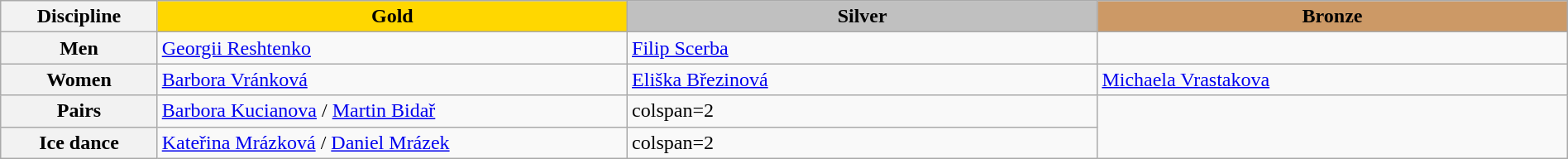<table class="wikitable unsortable" style="text-align:left; width:100%;">
<tr>
<th scope="col" style="width:10%">Discipline</th>
<td scope="col" style="text-align:center; width:30%; background:gold"><strong>Gold</strong></td>
<td scope="col" style="text-align:center; width:30%; background:silver"><strong>Silver</strong></td>
<td scope="col" style="text-align:center; width:30%; background:#c96"><strong>Bronze</strong></td>
</tr>
<tr>
<th scope=row">Men</th>
<td><a href='#'>Georgii Reshtenko</a></td>
<td><a href='#'>Filip Scerba</a></td>
<td></td>
</tr>
<tr>
<th scope=row">Women</th>
<td><a href='#'>Barbora Vránková</a></td>
<td><a href='#'>Eliška Březinová</a></td>
<td><a href='#'>Michaela Vrastakova</a></td>
</tr>
<tr>
<th scope=row">Pairs</th>
<td><a href='#'>Barbora Kucianova</a> / <a href='#'>Martin Bidař</a></td>
<td>colspan=2</td>
</tr>
<tr>
<th scope=row">Ice dance</th>
<td><a href='#'>Kateřina Mrázková</a> / <a href='#'>Daniel Mrázek</a></td>
<td>colspan=2</td>
</tr>
</table>
